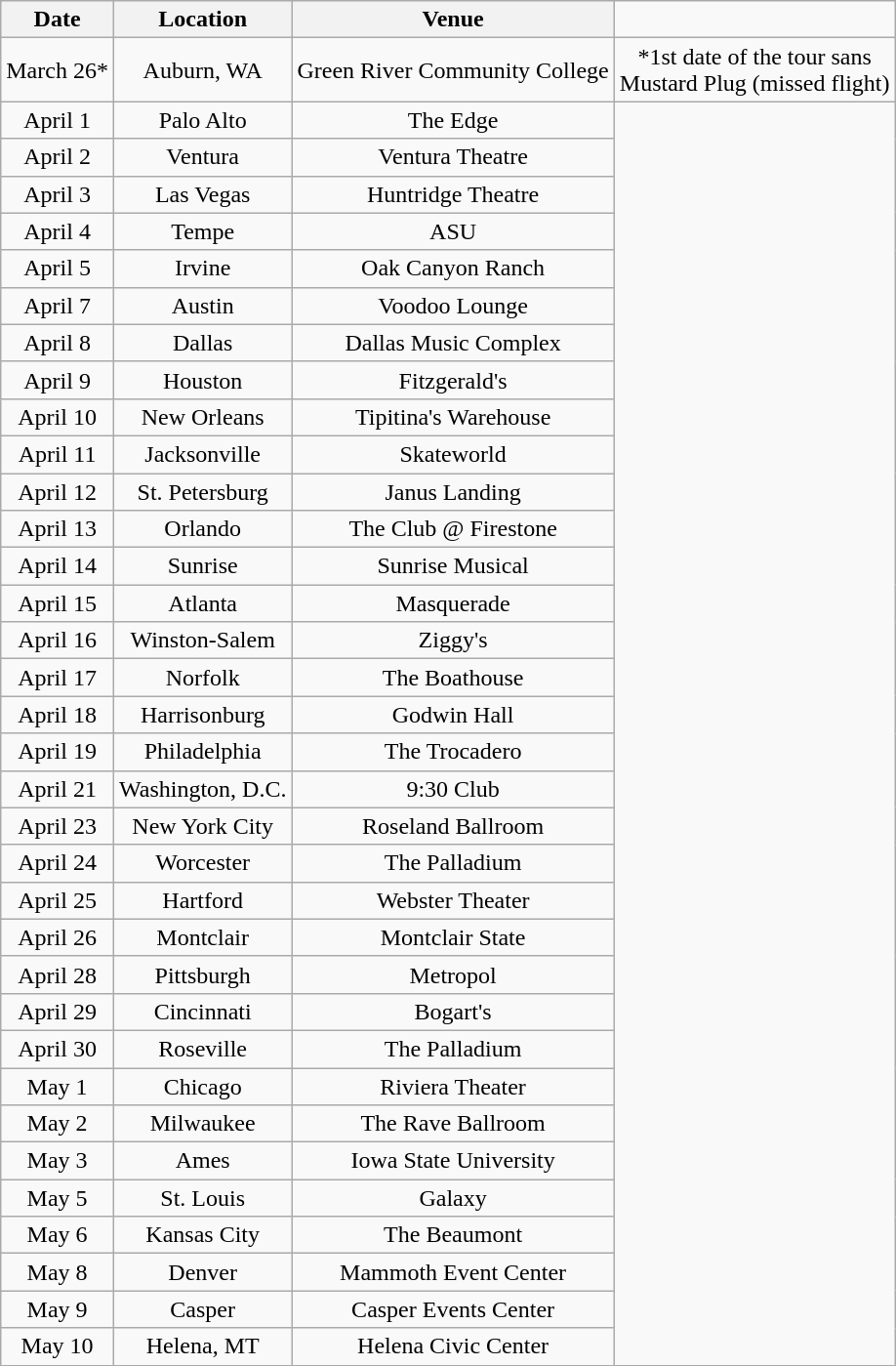<table class="wikitable" style="text-align:center;">
<tr>
<th>Date</th>
<th>Location</th>
<th>Venue</th>
</tr>
<tr>
<td>March 26*</td>
<td>Auburn, WA</td>
<td>Green River Community College</td>
<td>*1st date of the tour sans<br>Mustard Plug 
(missed flight)</td>
</tr>
<tr>
<td>April 1</td>
<td>Palo Alto</td>
<td>The Edge</td>
</tr>
<tr>
<td>April 2</td>
<td>Ventura</td>
<td>Ventura Theatre</td>
</tr>
<tr>
<td>April 3</td>
<td>Las Vegas</td>
<td>Huntridge Theatre</td>
</tr>
<tr>
<td>April 4</td>
<td>Tempe</td>
<td>ASU</td>
</tr>
<tr>
<td>April 5</td>
<td>Irvine</td>
<td>Oak Canyon Ranch</td>
</tr>
<tr>
<td>April 7</td>
<td>Austin</td>
<td>Voodoo Lounge</td>
</tr>
<tr>
<td>April 8</td>
<td>Dallas</td>
<td>Dallas Music Complex</td>
</tr>
<tr>
<td>April 9</td>
<td>Houston</td>
<td>Fitzgerald's</td>
</tr>
<tr>
<td>April 10</td>
<td>New Orleans</td>
<td>Tipitina's Warehouse</td>
</tr>
<tr>
<td>April 11</td>
<td>Jacksonville</td>
<td>Skateworld</td>
</tr>
<tr>
<td>April 12</td>
<td>St. Petersburg</td>
<td>Janus Landing</td>
</tr>
<tr>
<td>April 13</td>
<td>Orlando</td>
<td>The Club @ Firestone</td>
</tr>
<tr>
<td>April 14</td>
<td>Sunrise</td>
<td>Sunrise Musical</td>
</tr>
<tr>
<td>April 15</td>
<td>Atlanta</td>
<td>Masquerade</td>
</tr>
<tr>
<td>April 16</td>
<td>Winston-Salem</td>
<td>Ziggy's</td>
</tr>
<tr>
<td>April 17</td>
<td>Norfolk</td>
<td>The Boathouse</td>
</tr>
<tr>
<td>April 18</td>
<td>Harrisonburg</td>
<td>Godwin Hall</td>
</tr>
<tr>
<td>April 19</td>
<td>Philadelphia</td>
<td>The Trocadero</td>
</tr>
<tr>
<td>April 21</td>
<td>Washington, D.C.</td>
<td>9:30 Club</td>
</tr>
<tr>
<td>April 23</td>
<td>New York City</td>
<td>Roseland Ballroom</td>
</tr>
<tr>
<td>April 24</td>
<td>Worcester</td>
<td>The Palladium</td>
</tr>
<tr>
<td>April 25</td>
<td>Hartford</td>
<td>Webster Theater</td>
</tr>
<tr>
<td>April 26</td>
<td>Montclair</td>
<td>Montclair State</td>
</tr>
<tr>
<td>April 28</td>
<td>Pittsburgh</td>
<td>Metropol</td>
</tr>
<tr>
<td>April 29</td>
<td>Cincinnati</td>
<td>Bogart's</td>
</tr>
<tr>
<td>April 30</td>
<td>Roseville</td>
<td>The Palladium</td>
</tr>
<tr>
<td>May 1</td>
<td>Chicago</td>
<td>Riviera Theater</td>
</tr>
<tr>
<td>May 2</td>
<td>Milwaukee</td>
<td>The Rave Ballroom</td>
</tr>
<tr>
<td>May 3</td>
<td>Ames</td>
<td>Iowa State University</td>
</tr>
<tr>
<td>May 5</td>
<td>St. Louis</td>
<td>Galaxy</td>
</tr>
<tr>
<td>May 6</td>
<td>Kansas City</td>
<td>The Beaumont</td>
</tr>
<tr>
<td>May 8</td>
<td>Denver</td>
<td>Mammoth Event Center</td>
</tr>
<tr>
<td>May 9</td>
<td>Casper</td>
<td>Casper Events Center</td>
</tr>
<tr>
<td>May 10</td>
<td>Helena, MT</td>
<td>Helena Civic Center</td>
</tr>
</table>
